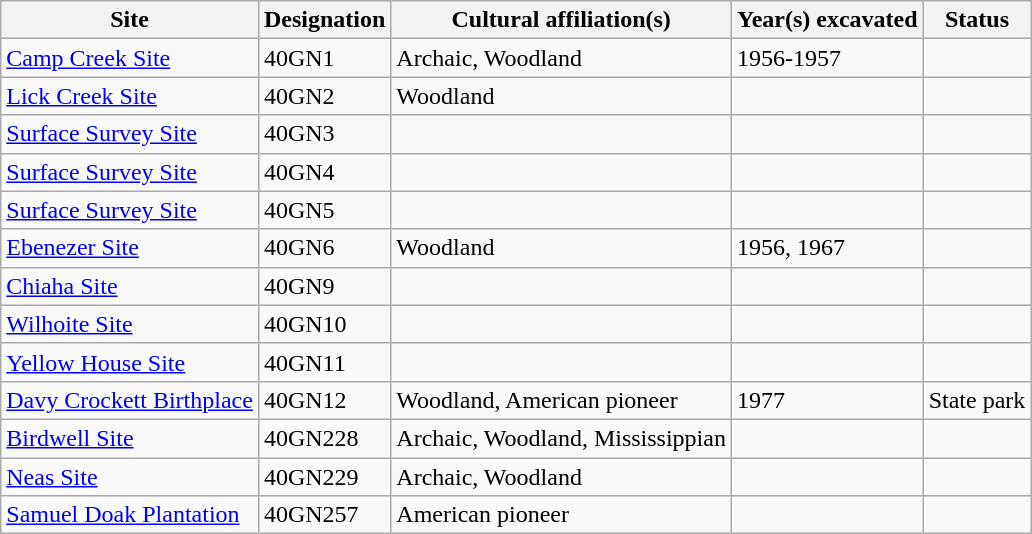<table class="wikitable">
<tr>
<th>Site</th>
<th>Designation</th>
<th>Cultural affiliation(s)</th>
<th>Year(s) excavated</th>
<th>Status</th>
</tr>
<tr>
<td><a href='#'>Camp Creek Site</a></td>
<td>40GN1</td>
<td>Archaic, Woodland</td>
<td>1956-1957</td>
<td></td>
</tr>
<tr>
<td><a href='#'>Lick Creek Site</a></td>
<td>40GN2</td>
<td>Woodland</td>
<td></td>
<td></td>
</tr>
<tr>
<td><a href='#'>Surface Survey Site</a></td>
<td>40GN3</td>
<td></td>
<td></td>
<td></td>
</tr>
<tr>
<td><a href='#'>Surface Survey Site</a></td>
<td>40GN4</td>
<td></td>
<td></td>
<td></td>
</tr>
<tr>
<td><a href='#'>Surface Survey Site</a></td>
<td>40GN5</td>
<td></td>
<td></td>
<td></td>
</tr>
<tr>
<td><a href='#'>Ebenezer Site</a></td>
<td>40GN6</td>
<td>Woodland</td>
<td>1956, 1967</td>
<td></td>
</tr>
<tr>
<td><a href='#'>Chiaha Site</a></td>
<td>40GN9</td>
<td></td>
<td></td>
<td></td>
</tr>
<tr>
<td><a href='#'>Wilhoite Site</a></td>
<td>40GN10</td>
<td></td>
<td></td>
<td></td>
</tr>
<tr>
<td><a href='#'>Yellow House Site</a></td>
<td>40GN11</td>
<td></td>
<td></td>
<td></td>
</tr>
<tr>
<td><a href='#'>Davy Crockett Birthplace</a></td>
<td>40GN12</td>
<td>Woodland, American pioneer</td>
<td>1977</td>
<td>State park</td>
</tr>
<tr>
<td><a href='#'>Birdwell Site</a></td>
<td>40GN228</td>
<td>Archaic, Woodland, Mississippian</td>
<td></td>
<td></td>
</tr>
<tr>
<td><a href='#'>Neas Site</a></td>
<td>40GN229</td>
<td>Archaic, Woodland</td>
<td></td>
<td></td>
</tr>
<tr>
<td><a href='#'>Samuel Doak Plantation</a></td>
<td>40GN257</td>
<td>American pioneer</td>
<td></td>
<td></td>
</tr>
</table>
